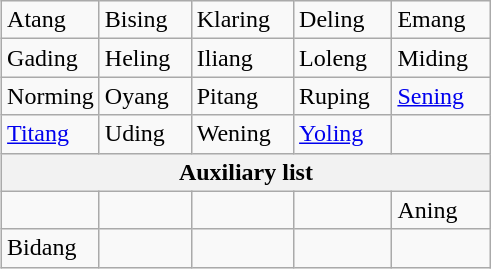<table class="wikitable" align=right>
<tr>
<td scope="col" width="20%">Atang</td>
<td>Bising</td>
<td>Klaring</td>
<td>Deling</td>
<td>Emang</td>
</tr>
<tr>
<td>Gading</td>
<td>Heling</td>
<td>Iliang</td>
<td>Loleng</td>
<td>Miding</td>
</tr>
<tr>
<td>Norming</td>
<td>Oyang</td>
<td>Pitang</td>
<td>Ruping</td>
<td><a href='#'>Sening</a></td>
</tr>
<tr>
<td><a href='#'>Titang</a></td>
<td>Uding</td>
<td>Wening</td>
<td><a href='#'>Yoling</a></td>
<td></td>
</tr>
<tr>
<th colspan=5>Auxiliary list</th>
</tr>
<tr>
<td></td>
<td></td>
<td></td>
<td></td>
<td>Aning</td>
</tr>
<tr>
<td>Bidang</td>
<td></td>
<td></td>
<td></td>
<td></td>
</tr>
</table>
